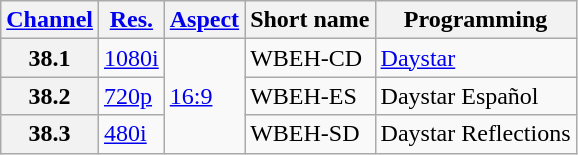<table class="wikitable">
<tr>
<th><a href='#'>Channel</a></th>
<th><a href='#'>Res.</a></th>
<th><a href='#'>Aspect</a></th>
<th>Short name</th>
<th>Programming</th>
</tr>
<tr>
<th scope = "row">38.1</th>
<td><a href='#'>1080i</a></td>
<td rowspan=3><a href='#'>16:9</a></td>
<td>WBEH-CD</td>
<td><a href='#'>Daystar</a></td>
</tr>
<tr>
<th scope = "row">38.2</th>
<td><a href='#'>720p</a></td>
<td>WBEH-ES</td>
<td>Daystar Español</td>
</tr>
<tr>
<th scope = "row">38.3</th>
<td><a href='#'>480i</a></td>
<td>WBEH-SD</td>
<td>Daystar Reflections</td>
</tr>
</table>
